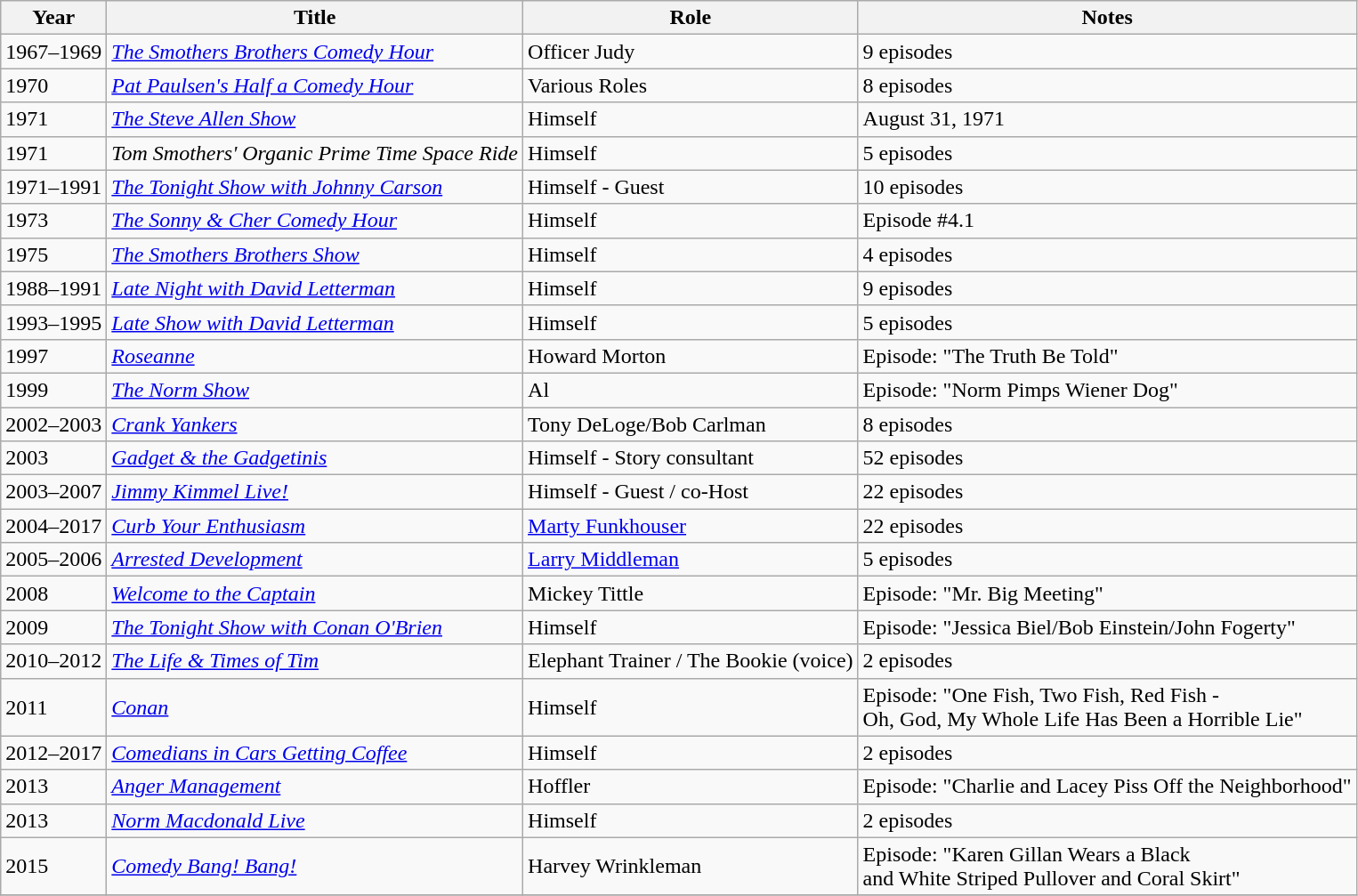<table class="wikitable sortable">
<tr>
<th>Year</th>
<th>Title</th>
<th>Role</th>
<th>Notes</th>
</tr>
<tr>
<td>1967–1969</td>
<td><em><a href='#'>The Smothers Brothers Comedy Hour</a></em></td>
<td>Officer Judy</td>
<td>9 episodes</td>
</tr>
<tr>
<td>1970</td>
<td><em><a href='#'>Pat Paulsen's Half a Comedy Hour</a></em></td>
<td>Various Roles</td>
<td>8 episodes</td>
</tr>
<tr>
<td>1971</td>
<td><em><a href='#'>The Steve Allen Show</a></em></td>
<td>Himself</td>
<td>August 31, 1971</td>
</tr>
<tr>
<td>1971</td>
<td><em>Tom Smothers' Organic Prime Time Space Ride</em></td>
<td>Himself</td>
<td>5 episodes</td>
</tr>
<tr>
<td>1971–1991</td>
<td><em><a href='#'>The Tonight Show with Johnny Carson</a></em></td>
<td>Himself - Guest</td>
<td>10 episodes</td>
</tr>
<tr>
<td>1973</td>
<td><em><a href='#'>The Sonny & Cher Comedy Hour</a></em></td>
<td>Himself</td>
<td>Episode #4.1</td>
</tr>
<tr>
<td>1975</td>
<td><em><a href='#'>The Smothers Brothers Show</a></em></td>
<td>Himself</td>
<td>4 episodes</td>
</tr>
<tr>
<td>1988–1991</td>
<td><em><a href='#'>Late Night with David Letterman</a></em></td>
<td>Himself</td>
<td>9 episodes</td>
</tr>
<tr>
<td>1993–1995</td>
<td><em><a href='#'>Late Show with David Letterman</a></em></td>
<td>Himself</td>
<td>5 episodes</td>
</tr>
<tr>
<td>1997</td>
<td><em><a href='#'>Roseanne</a></em></td>
<td>Howard Morton</td>
<td>Episode: "The Truth Be Told"</td>
</tr>
<tr>
<td>1999</td>
<td><em><a href='#'>The Norm Show</a></em></td>
<td>Al</td>
<td>Episode: "Norm Pimps Wiener Dog"</td>
</tr>
<tr>
<td>2002–2003</td>
<td><em><a href='#'>Crank Yankers</a></em></td>
<td>Tony DeLoge/Bob Carlman</td>
<td>8 episodes</td>
</tr>
<tr>
<td>2003</td>
<td><em><a href='#'>Gadget & the Gadgetinis</a></em></td>
<td>Himself - Story consultant</td>
<td>52 episodes</td>
</tr>
<tr>
<td>2003–2007</td>
<td><em><a href='#'>Jimmy Kimmel Live!</a></em></td>
<td>Himself - Guest / co-Host</td>
<td>22 episodes</td>
</tr>
<tr>
<td>2004–2017</td>
<td><em><a href='#'>Curb Your Enthusiasm</a></em></td>
<td><a href='#'>Marty Funkhouser</a></td>
<td>22 episodes</td>
</tr>
<tr>
<td>2005–2006</td>
<td><em><a href='#'>Arrested Development</a></em></td>
<td><a href='#'>Larry Middleman</a></td>
<td>5 episodes</td>
</tr>
<tr>
<td>2008</td>
<td><em><a href='#'>Welcome to the Captain</a></em></td>
<td>Mickey Tittle</td>
<td>Episode: "Mr. Big Meeting"</td>
</tr>
<tr>
<td>2009</td>
<td><em><a href='#'>The Tonight Show with Conan O'Brien</a></em></td>
<td>Himself</td>
<td>Episode: "Jessica Biel/Bob Einstein/John Fogerty"</td>
</tr>
<tr>
<td>2010–2012</td>
<td><em><a href='#'>The Life & Times of Tim</a></em></td>
<td>Elephant Trainer / The Bookie (voice)</td>
<td>2 episodes</td>
</tr>
<tr>
<td>2011</td>
<td><em><a href='#'>Conan</a></em></td>
<td>Himself</td>
<td>Episode: "One Fish, Two Fish, Red Fish -<br>Oh, God, My Whole Life Has Been a Horrible Lie"</td>
</tr>
<tr>
<td>2012–2017</td>
<td><em><a href='#'>Comedians in Cars Getting Coffee</a></em></td>
<td>Himself</td>
<td>2 episodes</td>
</tr>
<tr>
<td>2013</td>
<td><em><a href='#'>Anger Management</a></em></td>
<td>Hoffler</td>
<td>Episode: "Charlie and Lacey Piss Off the Neighborhood"</td>
</tr>
<tr>
<td>2013</td>
<td><em><a href='#'>Norm Macdonald Live</a></em></td>
<td>Himself</td>
<td>2 episodes</td>
</tr>
<tr>
<td>2015</td>
<td><em><a href='#'>Comedy Bang! Bang!</a></em></td>
<td>Harvey Wrinkleman</td>
<td>Episode: "Karen Gillan Wears a Black <br>and White Striped Pullover and Coral Skirt"</td>
</tr>
<tr>
</tr>
</table>
